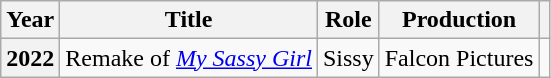<table class="wikitable plainrowheaders sortable">
<tr>
<th scope="col">Year</th>
<th scope="col">Title</th>
<th scope="col">Role</th>
<th scope="col">Production</th>
<th></th>
</tr>
<tr>
<th scope="row">2022</th>
<td>Remake of <em><a href='#'>My Sassy Girl</a></em></td>
<td>Sissy</td>
<td>Falcon Pictures</td>
<td></td>
</tr>
</table>
